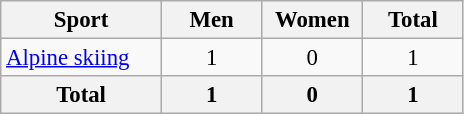<table class="wikitable" style="text-align:center; font-size: 95%">
<tr>
<th width=100>Sport</th>
<th width=60>Men</th>
<th width=60>Women</th>
<th width=60>Total</th>
</tr>
<tr>
<td align=left><a href='#'>Alpine skiing</a></td>
<td>1</td>
<td>0</td>
<td>1</td>
</tr>
<tr>
<th>Total</th>
<th>1</th>
<th>0</th>
<th>1</th>
</tr>
</table>
